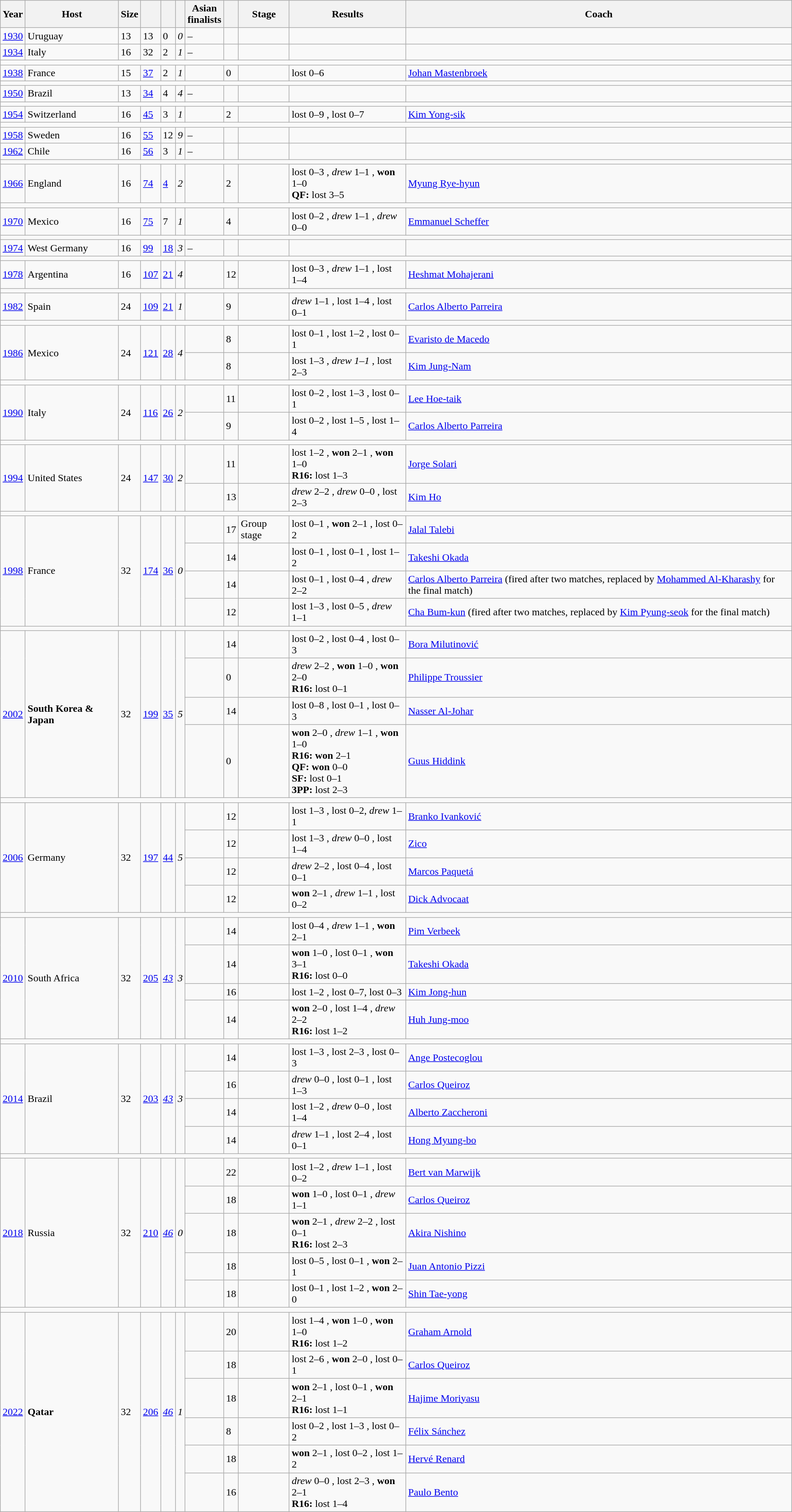<table class="wikitable sortable"px solid black" cellpadding="2">
<tr>
<th>Year</th>
<th>Host</th>
<th>Size</th>
<th></th>
<th></th>
<th></th>
<th>Asian<br>finalists</th>
<th></th>
<th>Stage</th>
<th>Results</th>
<th>Coach</th>
</tr>
<tr>
<td><a href='#'>1930</a></td>
<td>Uruguay</td>
<td>13</td>
<td>13</td>
<td>0</td>
<td><em>0</em></td>
<td>–</td>
<td></td>
<td></td>
<td></td>
<td></td>
</tr>
<tr>
<td><a href='#'>1934</a></td>
<td>Italy</td>
<td>16</td>
<td>32</td>
<td>2</td>
<td><em>1</em></td>
<td>–</td>
<td></td>
<td></td>
<td></td>
<td></td>
</tr>
<tr>
<td colspan=11></td>
</tr>
<tr>
<td rowspan=1><a href='#'>1938</a></td>
<td>France</td>
<td rowspan=1>15</td>
<td rowspan=1><a href='#'>37</a></td>
<td rowspan=1>2</td>
<td rowspan=1><em>1</em></td>
<td></td>
<td>0</td>
<td></td>
<td>lost 0–6 </td>
<td> <a href='#'>Johan Mastenbroek</a></td>
</tr>
<tr>
<td colspan=11></td>
</tr>
<tr>
<td rowspan=1><a href='#'>1950</a></td>
<td rowspan=1>Brazil</td>
<td rowspan=1>13</td>
<td rowspan=1><a href='#'>34</a></td>
<td rowspan=1>4</td>
<td rowspan=1><em>4</em></td>
<td>–</td>
<td></td>
<td></td>
<td></td>
<td></td>
</tr>
<tr>
<td colspan=11></td>
</tr>
<tr>
<td rowspan=1><a href='#'>1954</a></td>
<td rowspan=1>Switzerland</td>
<td rowspan=1>16</td>
<td rowspan=1><a href='#'>45</a></td>
<td rowspan=1>3</td>
<td rowspan=1><em>1</em></td>
<td></td>
<td>2</td>
<td></td>
<td>lost 0–9 , lost 0–7 </td>
<td> <a href='#'>Kim Yong-sik</a></td>
</tr>
<tr>
<td colspan=11></td>
</tr>
<tr>
<td rowspan=1><a href='#'>1958</a></td>
<td rowspan=1>Sweden</td>
<td rowspan=1>16</td>
<td rowspan=1><a href='#'>55</a></td>
<td rowspan=1>12</td>
<td rowspan=1><em>9</em></td>
<td>–</td>
<td></td>
<td></td>
<td></td>
<td></td>
</tr>
<tr>
<td rowspan=1><a href='#'>1962</a></td>
<td rowspan=1>Chile</td>
<td rowspan=1>16</td>
<td rowspan=1><a href='#'>56</a></td>
<td rowspan=1>3</td>
<td rowspan=1><em>1</em></td>
<td>–</td>
<td></td>
<td></td>
<td></td>
<td></td>
</tr>
<tr>
<td colspan=11></td>
</tr>
<tr>
<td rowspan=1><a href='#'>1966</a></td>
<td rowspan=1>England</td>
<td rowspan=1>16</td>
<td rowspan=1><a href='#'>74</a></td>
<td rowspan=1><a href='#'>4</a></td>
<td rowspan=1><em>2</em></td>
<td></td>
<td>2</td>
<td></td>
<td>lost 0–3 , <em>drew</em> 1–1 , <strong>won</strong> 1–0 <br><strong>QF:</strong> lost 3–5 </td>
<td> <a href='#'>Myung Rye-hyun</a></td>
</tr>
<tr>
<td colspan=11></td>
</tr>
<tr>
<td rowspan=1><a href='#'>1970</a></td>
<td rowspan=1>Mexico</td>
<td rowspan=1>16</td>
<td rowspan=1><a href='#'>75</a></td>
<td rowspan=1>7</td>
<td rowspan=1><em>1</em></td>
<td></td>
<td>4</td>
<td></td>
<td>lost 0–2 , <em>drew</em> 1–1 , <em>drew</em> 0–0 </td>
<td> <a href='#'>Emmanuel Scheffer</a></td>
</tr>
<tr>
<td colspan=11></td>
</tr>
<tr>
<td rowspan=1><a href='#'>1974</a></td>
<td rowspan=1>West Germany</td>
<td rowspan=1>16</td>
<td rowspan=1><a href='#'>99</a></td>
<td rowspan=1><a href='#'>18</a></td>
<td rowspan=1><em>3</em></td>
<td>–</td>
<td></td>
<td></td>
<td></td>
<td></td>
</tr>
<tr>
<td colspan=11></td>
</tr>
<tr>
<td rowspan=1><a href='#'>1978</a></td>
<td rowspan=1>Argentina</td>
<td rowspan=1>16</td>
<td rowspan=1><a href='#'>107</a></td>
<td rowspan=1><a href='#'>21</a></td>
<td rowspan=1><em>4</em> </td>
<td></td>
<td>12</td>
<td></td>
<td>lost 0–3 , <em>drew</em> 1–1 , lost 1–4 </td>
<td> <a href='#'>Heshmat Mohajerani</a></td>
</tr>
<tr>
<td colspan=11></td>
</tr>
<tr>
<td rowspan=1><a href='#'>1982</a></td>
<td rowspan=1>Spain</td>
<td rowspan=1>24</td>
<td rowspan=1><a href='#'>109</a></td>
<td rowspan=1><a href='#'>21</a></td>
<td rowspan=1><em>1</em> </td>
<td></td>
<td>9</td>
<td></td>
<td><em>drew</em> 1–1 , lost 1–4 , lost 0–1 </td>
<td> <a href='#'>Carlos Alberto Parreira</a></td>
</tr>
<tr>
<td colspan=11></td>
</tr>
<tr>
<td rowspan=2><a href='#'>1986</a></td>
<td rowspan=2>Mexico</td>
<td rowspan=2>24</td>
<td rowspan=2><a href='#'>121</a></td>
<td rowspan=2><a href='#'>28</a></td>
<td rowspan=2><em>4</em></td>
<td></td>
<td>8</td>
<td></td>
<td>lost 0–1 , lost 1–2 , lost 0–1 </td>
<td> <a href='#'>Evaristo de Macedo</a></td>
</tr>
<tr>
<td></td>
<td>8</td>
<td></td>
<td>lost 1–3 , <em>drew 1–1</em> , lost 2–3 </td>
<td> <a href='#'>Kim Jung-Nam</a></td>
</tr>
<tr>
<td colspan=11></td>
</tr>
<tr>
<td rowspan=2><a href='#'>1990</a></td>
<td rowspan=2>Italy</td>
<td rowspan=2>24</td>
<td rowspan=2><a href='#'>116</a></td>
<td rowspan=2><a href='#'>26</a></td>
<td rowspan=2><em>2</em></td>
<td></td>
<td>11</td>
<td></td>
<td>lost 0–2 , lost 1–3 , lost 0–1</td>
<td> <a href='#'>Lee Hoe-taik</a></td>
</tr>
<tr>
<td></td>
<td>9</td>
<td></td>
<td>lost 0–2 , lost 1–5 , lost 1–4 </td>
<td> <a href='#'>Carlos Alberto Parreira</a></td>
</tr>
<tr>
<td colspan=11></td>
</tr>
<tr>
<td rowspan=2><a href='#'>1994</a></td>
<td rowspan=2>United States</td>
<td rowspan=2>24</td>
<td rowspan=2><a href='#'>147</a></td>
<td rowspan=2><a href='#'>30</a></td>
<td rowspan=2><em>2</em></td>
<td></td>
<td>11</td>
<td></td>
<td>lost 1–2 , <strong>won</strong> 2–1 , <strong>won</strong> 1–0 <br><strong>R16:</strong> lost 1–3 </td>
<td> <a href='#'>Jorge Solari</a></td>
</tr>
<tr>
<td></td>
<td>13</td>
<td></td>
<td><em>drew</em> 2–2 , <em>drew</em> 0–0 , lost 2–3 </td>
<td> <a href='#'>Kim Ho</a></td>
</tr>
<tr>
<td colspan=11></td>
</tr>
<tr>
<td rowspan=4><a href='#'>1998</a></td>
<td rowspan=4>France</td>
<td rowspan=4>32</td>
<td rowspan=4><a href='#'>174</a></td>
<td rowspan=4><a href='#'>36</a></td>
<td rowspan=4><em>0</em></td>
<td></td>
<td>17</td>
<td>Group stage</td>
<td>lost 0–1 , <strong>won</strong> 2–1 , lost 0–2 </td>
<td> <a href='#'>Jalal Talebi</a></td>
</tr>
<tr>
<td></td>
<td>14</td>
<td></td>
<td>lost 0–1 , lost 0–1 , lost 1–2 </td>
<td> <a href='#'>Takeshi Okada</a></td>
</tr>
<tr>
<td></td>
<td>14</td>
<td></td>
<td>lost 0–1 , lost 0–4 , <em>drew</em> 2–2 </td>
<td> <a href='#'>Carlos Alberto Parreira</a> (fired after two matches, replaced by  <a href='#'>Mohammed Al-Kharashy</a> for the final match)</td>
</tr>
<tr>
<td></td>
<td>12</td>
<td></td>
<td>lost 1–3 , lost 0–5 , <em>drew</em> 1–1 </td>
<td> <a href='#'>Cha Bum-kun</a> (fired after two matches, replaced by  <a href='#'>Kim Pyung-seok</a> for the final match)</td>
</tr>
<tr>
<td colspan=11></td>
</tr>
<tr>
<td rowspan=4><a href='#'>2002</a></td>
<td rowspan=4><strong>South Korea & Japan</strong></td>
<td rowspan=4>32</td>
<td rowspan=4><a href='#'>199</a></td>
<td rowspan=4><a href='#'>35</a></td>
<td rowspan=4><em>5</em></td>
<td></td>
<td>14</td>
<td></td>
<td>lost 0–2 , lost 0–4 , lost 0–3 </td>
<td> <a href='#'>Bora Milutinović</a></td>
</tr>
<tr>
<td></td>
<td>0</td>
<td></td>
<td><em>drew</em> 2–2 , <strong>won</strong> 1–0 , <strong>won</strong> 2–0 <br><strong>R16:</strong> lost 0–1</td>
<td> <a href='#'>Philippe Troussier</a></td>
</tr>
<tr>
<td></td>
<td>14</td>
<td></td>
<td>lost 0–8 , lost 0–1 , lost 0–3 </td>
<td> <a href='#'>Nasser Al-Johar</a></td>
</tr>
<tr>
<td></td>
<td>0</td>
<td></td>
<td><strong>won</strong> 2–0 , <em>drew</em> 1–1 , <strong>won</strong> 1–0 <br> <strong>R16:</strong> <strong>won</strong> 2–1  <br> <strong>QF:</strong> <strong>won</strong> 0–0  <br> <strong>SF:</strong> lost 0–1 <br> <strong>3PP:</strong> lost 2–3 </td>
<td> <a href='#'>Guus Hiddink</a></td>
</tr>
<tr>
<td colspan=11></td>
</tr>
<tr>
<td rowspan=4><a href='#'>2006</a></td>
<td rowspan=4>Germany</td>
<td rowspan=4>32</td>
<td rowspan=4><a href='#'>197</a></td>
<td rowspan=4><a href='#'>44</a></td>
<td rowspan=4><em>5</em></td>
<td></td>
<td>12</td>
<td></td>
<td>lost 1–3 , lost 0–2, <em>drew</em> 1–1</td>
<td> <a href='#'>Branko Ivanković</a></td>
</tr>
<tr>
<td></td>
<td>12</td>
<td></td>
<td>lost 1–3 , <em>drew</em> 0–0 , lost 1–4 </td>
<td> <a href='#'>Zico</a></td>
</tr>
<tr>
<td></td>
<td>12</td>
<td></td>
<td><em>drew</em> 2–2 , lost 0–4 , lost 0–1 </td>
<td> <a href='#'>Marcos Paquetá</a></td>
</tr>
<tr>
<td></td>
<td>12</td>
<td></td>
<td><strong>won</strong> 2–1 , <em>drew</em> 1–1 , lost 0–2 </td>
<td> <a href='#'>Dick Advocaat</a></td>
</tr>
<tr>
<td colspan=11></td>
</tr>
<tr>
<td rowspan=4><a href='#'>2010</a></td>
<td rowspan=4>South Africa</td>
<td rowspan=4>32</td>
<td rowspan=4><a href='#'>205</a></td>
<td rowspan=4> <em><a href='#'>43</a></em></td>
<td rowspan=4><em>3</em></td>
<td></td>
<td>14</td>
<td></td>
<td>lost 0–4 , <em>drew</em> 1–1 , <strong>won</strong> 2–1 </td>
<td> <a href='#'>Pim Verbeek</a></td>
</tr>
<tr>
<td></td>
<td>14</td>
<td></td>
<td><strong>won</strong> 1–0 , lost 0–1 , <strong>won</strong> 3–1 <br><strong>R16:</strong> lost 0–0  </td>
<td> <a href='#'>Takeshi Okada</a></td>
</tr>
<tr>
<td></td>
<td>16</td>
<td></td>
<td>lost 1–2 , lost 0–7, lost 0–3</td>
<td> <a href='#'>Kim Jong-hun</a></td>
</tr>
<tr>
<td></td>
<td>14</td>
<td></td>
<td><strong>won</strong> 2–0 , lost 1–4 , <em>drew</em> 2–2  <br> <strong>R16:</strong> lost 1–2 </td>
<td> <a href='#'>Huh Jung-moo</a></td>
</tr>
<tr>
<td colspan=11></td>
</tr>
<tr>
<td rowspan=4><a href='#'>2014</a></td>
<td rowspan=4>Brazil</td>
<td rowspan=4>32</td>
<td rowspan=4><a href='#'>203</a></td>
<td rowspan=4><em><a href='#'>43</a></em></td>
<td rowspan=4><em>3</em></td>
<td></td>
<td>14</td>
<td></td>
<td>lost 1–3 , lost 2–3 , lost 0–3 </td>
<td> <a href='#'>Ange Postecoglou</a></td>
</tr>
<tr>
<td></td>
<td>16</td>
<td></td>
<td><em>drew</em> 0–0 , lost 0–1 , lost 1–3 </td>
<td> <a href='#'>Carlos Queiroz</a></td>
</tr>
<tr>
<td></td>
<td>14</td>
<td></td>
<td>lost 1–2 , <em>drew</em> 0–0 , lost 1–4 </td>
<td> <a href='#'>Alberto Zaccheroni</a></td>
</tr>
<tr>
<td></td>
<td>14</td>
<td></td>
<td><em>drew</em> 1–1 , lost 2–4 , lost 0–1 </td>
<td> <a href='#'>Hong Myung-bo</a></td>
</tr>
<tr>
<td colspan=11></td>
</tr>
<tr>
<td rowspan=5><a href='#'>2018</a></td>
<td rowspan=5>Russia</td>
<td rowspan=5>32</td>
<td rowspan=5><a href='#'>210</a></td>
<td rowspan=5><em><a href='#'>46</a></em></td>
<td rowspan=5><em>0</em></td>
<td></td>
<td>22</td>
<td></td>
<td>lost 1–2 , <em>drew</em> 1–1 , lost 0–2 </td>
<td> <a href='#'>Bert van Marwijk</a></td>
</tr>
<tr>
<td></td>
<td>18</td>
<td></td>
<td><strong>won</strong> 1–0 , lost 0–1 , <em>drew</em> 1–1 </td>
<td> <a href='#'>Carlos Queiroz</a></td>
</tr>
<tr>
<td></td>
<td>18</td>
<td></td>
<td><strong>won</strong> 2–1 , <em>drew</em> 2–2 , lost 0–1 <br> <strong>R16:</strong> lost 2–3 </td>
<td> <a href='#'>Akira Nishino</a></td>
</tr>
<tr>
<td></td>
<td>18</td>
<td></td>
<td>lost 0–5 , lost 0–1 , <strong>won</strong> 2–1 </td>
<td> <a href='#'>Juan Antonio Pizzi</a></td>
</tr>
<tr>
<td></td>
<td>18</td>
<td></td>
<td>lost 0–1 , lost 1–2 , <strong>won</strong> 2–0 </td>
<td> <a href='#'>Shin Tae-yong</a></td>
</tr>
<tr>
<td colspan=11></td>
</tr>
<tr>
<td rowspan=6><a href='#'>2022</a></td>
<td rowspan=6><strong>Qatar</strong></td>
<td rowspan=6>32</td>
<td rowspan=6><a href='#'>206</a></td>
<td rowspan=6><em><a href='#'>46</a></em></td>
<td rowspan=6><em>1</em></td>
<td></td>
<td>20</td>
<td></td>
<td>lost 1–4 , <strong>won</strong> 1–0 , <strong>won</strong> 1–0 <br> <strong>R16:</strong> lost 1–2 </td>
<td> <a href='#'>Graham Arnold</a></td>
</tr>
<tr>
<td></td>
<td>18</td>
<td></td>
<td>lost 2–6 , <strong>won</strong> 2–0 , lost 0–1 </td>
<td> <a href='#'>Carlos Queiroz</a></td>
</tr>
<tr>
<td></td>
<td>18</td>
<td></td>
<td><strong>won</strong> 2–1 , lost 0–1 , <strong>won</strong> 2–1 <br> <strong>R16:</strong> lost 1–1  </td>
<td> <a href='#'>Hajime Moriyasu</a></td>
</tr>
<tr>
<td></td>
<td>8</td>
<td></td>
<td>lost 0–2 , lost 1–3 , lost 0–2 </td>
<td> <a href='#'>Félix Sánchez</a></td>
</tr>
<tr>
<td></td>
<td>18</td>
<td></td>
<td><strong>won</strong> 2–1 , lost 0–2 , lost 1–2 </td>
<td> <a href='#'>Hervé Renard</a></td>
</tr>
<tr>
<td></td>
<td>16</td>
<td></td>
<td><em>drew</em> 0–0 , lost 2–3 , <strong>won</strong> 2–1 <br> <strong>R16:</strong> lost 1–4 </td>
<td> <a href='#'>Paulo Bento</a></td>
</tr>
</table>
